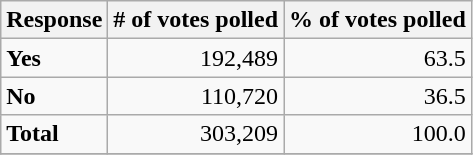<table class="wikitable">
<tr>
<th>Response</th>
<th># of votes polled</th>
<th>% of votes polled</th>
</tr>
<tr>
<td><strong>Yes</strong></td>
<td align=right>192,489</td>
<td align=right>63.5</td>
</tr>
<tr>
<td><strong>No</strong></td>
<td align=right>110,720</td>
<td align=right>36.5</td>
</tr>
<tr>
<td><strong>Total</strong></td>
<td align=right>303,209</td>
<td align=right>100.0</td>
</tr>
<tr>
</tr>
</table>
